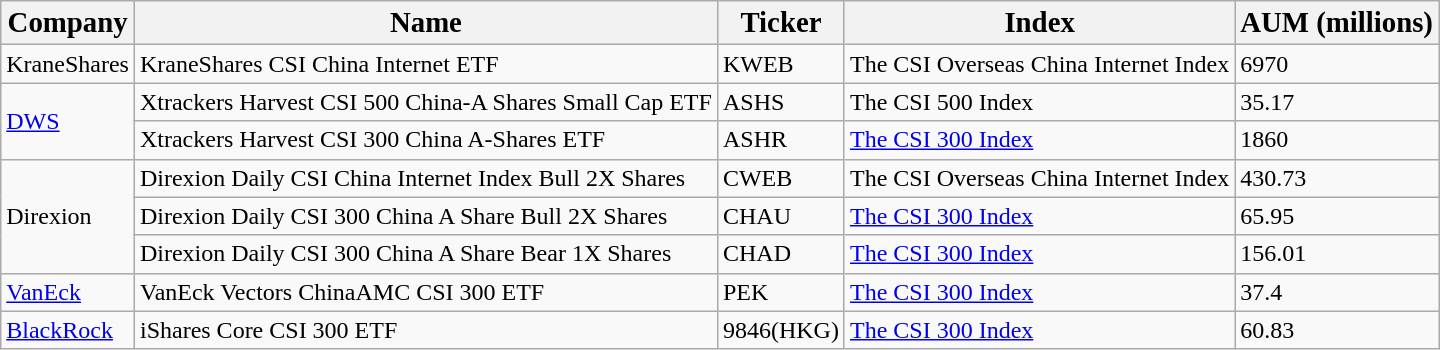<table class="wikitable sortable">
<tr>
<th><strong><big>Company</big></strong></th>
<th><big>Name</big></th>
<th><big>Ticker</big></th>
<th><big>Index</big></th>
<th><big>AUM (millions)</big></th>
</tr>
<tr>
<td>KraneShares</td>
<td>KraneShares CSI China Internet ETF</td>
<td>KWEB</td>
<td>The CSI Overseas China Internet Index</td>
<td>6970</td>
</tr>
<tr>
<td rowspan="2"><a href='#'>DWS</a></td>
<td>Xtrackers Harvest CSI 500 China-A Shares Small Cap ETF</td>
<td>ASHS</td>
<td>The CSI 500 Index</td>
<td>35.17</td>
</tr>
<tr>
<td>Xtrackers Harvest CSI 300 China A-Shares ETF</td>
<td>ASHR</td>
<td><a href='#'>The CSI 300 Index</a></td>
<td>1860</td>
</tr>
<tr>
<td rowspan="3">Direxion</td>
<td>Direxion Daily CSI China Internet Index Bull 2X Shares</td>
<td>CWEB</td>
<td>The CSI Overseas China Internet Index</td>
<td>430.73</td>
</tr>
<tr>
<td>Direxion Daily CSI 300 China A Share Bull 2X Shares</td>
<td>CHAU</td>
<td><a href='#'>The CSI 300 Index</a></td>
<td>65.95</td>
</tr>
<tr>
<td>Direxion Daily CSI 300 China A Share Bear 1X Shares</td>
<td>CHAD</td>
<td><a href='#'>The CSI 300 Index</a></td>
<td>156.01</td>
</tr>
<tr>
<td><a href='#'>VanEck</a></td>
<td>VanEck Vectors ChinaAMC CSI 300 ETF</td>
<td>PEK</td>
<td><a href='#'>The CSI 300 Index</a></td>
<td>37.4</td>
</tr>
<tr>
<td><a href='#'>BlackRock</a></td>
<td>iShares Core CSI 300 ETF</td>
<td>9846(HKG)</td>
<td><a href='#'>The CSI 300 Index</a></td>
<td>60.83</td>
</tr>
</table>
